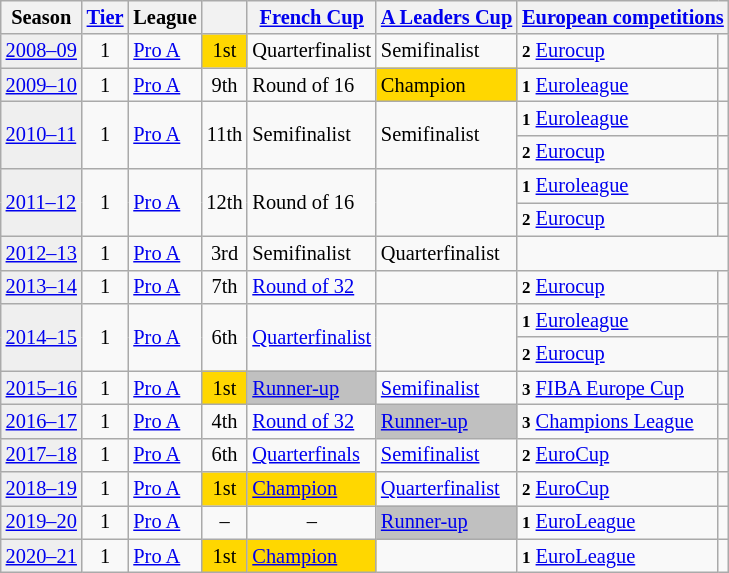<table class="wikitable" style="font-size:85%">
<tr>
<th>Season</th>
<th><a href='#'>Tier</a></th>
<th>League</th>
<th></th>
<th><a href='#'>French Cup</a></th>
<th><a href='#'>A Leaders Cup</a></th>
<th colspan=2><a href='#'>European competitions</a></th>
</tr>
<tr>
<td style="background:#efefef;"><a href='#'>2008–09</a></td>
<td style="text-align:center;">1</td>
<td><a href='#'>Pro A</a></td>
<td style="background:gold; text-align:center;">1st</td>
<td>Quarterfinalist</td>
<td>Semifinalist</td>
<td><small><strong>2</strong></small> <a href='#'>Eurocup</a></td>
<td align=center></td>
</tr>
<tr>
<td style="background:#efefef;"><a href='#'>2009–10</a></td>
<td style="text-align:center;">1</td>
<td><a href='#'>Pro A</a></td>
<td style="text-align:center;">9th</td>
<td>Round of 16</td>
<td style="background:gold">Champion</td>
<td><small><strong>1</strong></small> <a href='#'>Euroleague</a></td>
<td align=center></td>
</tr>
<tr>
<td rowspan=2 style="background:#efefef;"><a href='#'>2010–11</a></td>
<td rowspan=2 style="text-align:center;">1</td>
<td rowspan=2><a href='#'>Pro A</a></td>
<td rowspan=2 style="text-align:center;">11th</td>
<td rowspan=2>Semifinalist</td>
<td rowspan=2>Semifinalist</td>
<td><small><strong>1</strong></small> <a href='#'>Euroleague</a></td>
<td align=center></td>
</tr>
<tr>
<td><small><strong>2</strong></small> <a href='#'>Eurocup</a></td>
<td align=center></td>
</tr>
<tr>
<td rowspan=2 style="background:#efefef;"><a href='#'>2011–12</a></td>
<td rowspan=2 style="text-align:center;">1</td>
<td rowspan=2><a href='#'>Pro A</a></td>
<td rowspan=2 style="text-align:center;">12th</td>
<td rowspan=2>Round of 16</td>
<td rowspan=2></td>
<td><small><strong>1</strong></small> <a href='#'>Euroleague</a></td>
<td align=center></td>
</tr>
<tr>
<td><small><strong>2</strong></small> <a href='#'>Eurocup</a></td>
<td style="text-align:center;"></td>
</tr>
<tr>
<td style="background:#efefef;"><a href='#'>2012–13</a></td>
<td style="text-align:center;">1</td>
<td><a href='#'>Pro A</a></td>
<td style="text-align:center;">3rd</td>
<td>Semifinalist</td>
<td>Quarterfinalist</td>
<td colspan=2></td>
</tr>
<tr>
<td style="background:#efefef;"><a href='#'>2013–14</a></td>
<td style="text-align:center;">1</td>
<td><a href='#'>Pro A</a></td>
<td style="text-align:center;">7th</td>
<td><a href='#'>Round of 32</a></td>
<td></td>
<td><small><strong>2</strong></small> <a href='#'>Eurocup</a></td>
<td align=center></td>
</tr>
<tr>
<td rowspan=2 style="background:#efefef;"><a href='#'>2014–15</a></td>
<td rowspan=2 style="text-align:center;">1</td>
<td rowspan=2><a href='#'>Pro A</a></td>
<td rowspan=2 style="text-align:center;">6th</td>
<td rowspan=2><a href='#'>Quarterfinalist</a></td>
<td rowspan=2></td>
<td><small><strong>1</strong></small> <a href='#'>Euroleague</a></td>
<td align=center></td>
</tr>
<tr>
<td><small><strong>2</strong></small> <a href='#'>Eurocup</a></td>
<td align=center></td>
</tr>
<tr>
<td style="background:#efefef;"><a href='#'>2015–16</a></td>
<td style="text-align:center;">1</td>
<td><a href='#'>Pro A</a></td>
<td style="text-align:center;" bgcolor=gold>1st</td>
<td bgcolor=silver><a href='#'>Runner-up</a></td>
<td><a href='#'>Semifinalist</a></td>
<td><small><strong>3</strong></small> <a href='#'>FIBA Europe Cup</a></td>
<td align=center></td>
</tr>
<tr>
<td style="background:#efefef;"><a href='#'>2016–17</a></td>
<td style="text-align:center;">1</td>
<td><a href='#'>Pro A</a></td>
<td style="text-align:center;">4th</td>
<td><a href='#'>Round of 32</a></td>
<td style="background:silver;"><a href='#'>Runner-up</a></td>
<td><small><strong>3</strong></small> <a href='#'>Champions League</a></td>
<td align=center></td>
</tr>
<tr>
<td style="background:#efefef;"><a href='#'>2017–18</a></td>
<td style="text-align:center;">1</td>
<td><a href='#'>Pro A</a></td>
<td style="text-align:center;">6th</td>
<td><a href='#'>Quarterfinals</a></td>
<td><a href='#'>Semifinalist</a></td>
<td><small><strong>2</strong></small> <a href='#'>EuroCup</a></td>
<td align=center></td>
</tr>
<tr>
<td style="background:#efefef;"><a href='#'>2018–19</a></td>
<td style="text-align:center;">1</td>
<td><a href='#'>Pro A</a></td>
<td style="background:gold; text-align:center;">1st</td>
<td style="background:gold"><a href='#'>Champion</a></td>
<td><a href='#'>Quarterfinalist</a></td>
<td><small><strong>2</strong></small> <a href='#'>EuroCup</a></td>
<td align=center></td>
</tr>
<tr>
<td style="background:#efefef;"><a href='#'>2019–20</a></td>
<td style="text-align:center;">1</td>
<td><a href='#'>Pro A</a></td>
<td align="center">–</td>
<td align="center">–</td>
<td style="background:silver;"><a href='#'>Runner-up</a></td>
<td><small><strong>1</strong></small> <a href='#'>EuroLeague</a></td>
<td align=center></td>
</tr>
<tr>
<td style="background:#efefef;"><a href='#'>2020–21</a></td>
<td style="text-align:center;">1</td>
<td><a href='#'>Pro A</a></td>
<td style="background:gold; text-align:center;">1st</td>
<td style="background:gold"><a href='#'>Champion</a></td>
<td></td>
<td><small><strong>1</strong></small> <a href='#'>EuroLeague</a></td>
<td align=center></td>
</tr>
</table>
